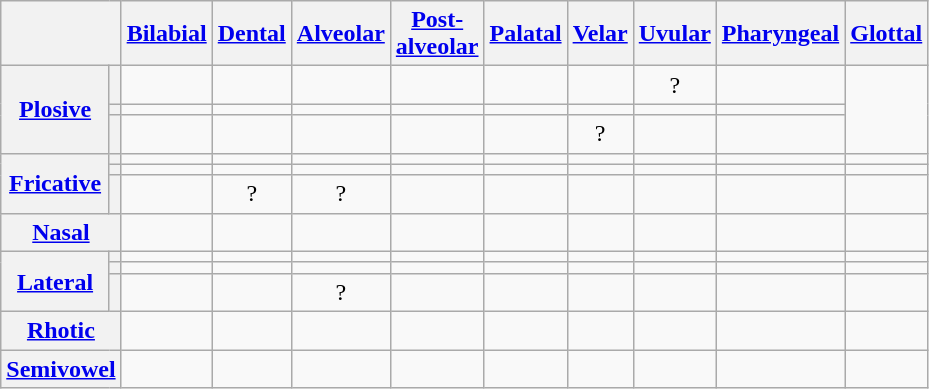<table class="wikitable" style="text-align:center;">
<tr>
<th colspan="2"></th>
<th><a href='#'>Bilabial</a></th>
<th><a href='#'>Dental</a></th>
<th><a href='#'>Alveolar</a></th>
<th><a href='#'>Post-<br>alveolar</a></th>
<th><a href='#'>Palatal</a></th>
<th><a href='#'>Velar</a></th>
<th><a href='#'>Uvular</a></th>
<th><a href='#'>Pharyngeal</a></th>
<th><a href='#'>Glottal</a></th>
</tr>
<tr>
<th rowspan="3"><a href='#'>Plosive</a></th>
<th></th>
<td></td>
<td></td>
<td></td>
<td></td>
<td></td>
<td></td>
<td>?</td>
<td></td>
<td rowspan="3"> </td>
</tr>
<tr>
<th></th>
<td></td>
<td></td>
<td></td>
<td></td>
<td></td>
<td></td>
<td></td>
<td></td>
</tr>
<tr>
<th></th>
<td></td>
<td></td>
<td> </td>
<td></td>
<td></td>
<td> ?</td>
<td></td>
<td></td>
</tr>
<tr>
<th rowspan="3"><a href='#'>Fricative</a></th>
<th></th>
<td></td>
<td> </td>
<td> </td>
<td> </td>
<td></td>
<td> </td>
<td></td>
<td> </td>
<td></td>
</tr>
<tr>
<th></th>
<td></td>
<td> </td>
<td></td>
<td></td>
<td></td>
<td> </td>
<td></td>
<td> </td>
<td></td>
</tr>
<tr>
<th></th>
<td></td>
<td> ?</td>
<td> ?</td>
<td></td>
<td></td>
<td></td>
<td></td>
<td></td>
<td></td>
</tr>
<tr>
<th colspan="2"><a href='#'>Nasal</a></th>
<td></td>
<td></td>
<td></td>
<td></td>
<td></td>
<td></td>
<td></td>
<td></td>
<td></td>
</tr>
<tr>
<th rowspan="3"><a href='#'>Lateral</a></th>
<th></th>
<td></td>
<td></td>
<td> </td>
<td></td>
<td></td>
<td></td>
<td></td>
<td></td>
<td></td>
</tr>
<tr>
<th></th>
<td></td>
<td></td>
<td></td>
<td></td>
<td></td>
<td></td>
<td></td>
<td></td>
<td></td>
</tr>
<tr>
<th></th>
<td></td>
<td></td>
<td> ?</td>
<td></td>
<td></td>
<td></td>
<td></td>
<td></td>
<td></td>
</tr>
<tr>
<th colspan="2"><a href='#'>Rhotic</a></th>
<td></td>
<td></td>
<td></td>
<td></td>
<td></td>
<td></td>
<td></td>
<td></td>
<td></td>
</tr>
<tr>
<th colspan="2"><a href='#'>Semivowel</a></th>
<td></td>
<td></td>
<td></td>
<td></td>
<td> </td>
<td></td>
<td></td>
<td></td>
<td></td>
</tr>
</table>
